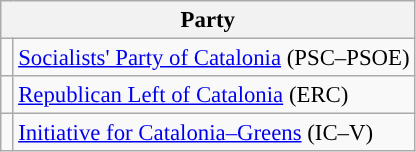<table class="wikitable" style="text-align:left; font-size:95%;">
<tr>
<th colspan="2">Party</th>
</tr>
<tr>
<td width="1"></td>
<td><a href='#'>Socialists' Party of Catalonia</a> (PSC–PSOE)</td>
</tr>
<tr>
<td></td>
<td><a href='#'>Republican Left of Catalonia</a> (ERC)</td>
</tr>
<tr>
<td></td>
<td><a href='#'>Initiative for Catalonia–Greens</a> (IC–V)</td>
</tr>
</table>
